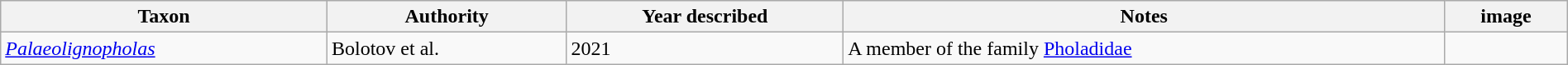<table class="wikitable sortable" align="center" width="100%">
<tr>
<th>Taxon</th>
<th>Authority</th>
<th>Year described</th>
<th>Notes</th>
<th>image</th>
</tr>
<tr>
<td><em><a href='#'>Palaeolignopholas</a></em></td>
<td>Bolotov et al.</td>
<td>2021</td>
<td>A member of the family <a href='#'>Pholadidae</a></td>
<td></td>
</tr>
</table>
